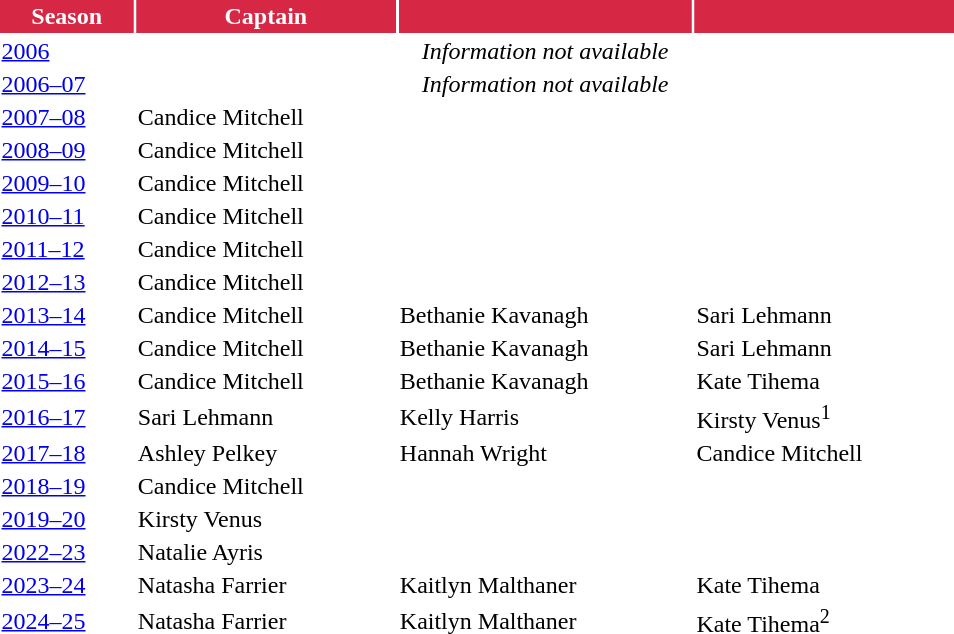<table class="toccolours" style="width:40em">
<tr>
<th style="background:#d62844;color:white;border:#d62844 1px solid">Season</th>
<th style="background:#d62844;color:white;border:#d62844 1px solid">Captain</th>
<th style="background:#d62844;color:white;border:#d62844 1px solid"></th>
<th style="background:#d62844;color:white;border:#d62844 1px solid"></th>
</tr>
<tr>
<td><a href='#'>2006</a></td>
<td colspan=3 align=center><em>Information not available</em></td>
</tr>
<tr>
<td><a href='#'>2006–07</a></td>
<td colspan=3 align=center><em>Information not available</em></td>
</tr>
<tr>
<td><a href='#'>2007–08</a></td>
<td> Candice Mitchell</td>
<td></td>
<td></td>
</tr>
<tr>
<td><a href='#'>2008–09</a></td>
<td> Candice Mitchell</td>
<td></td>
<td></td>
</tr>
<tr>
<td><a href='#'>2009–10</a></td>
<td> Candice Mitchell</td>
<td></td>
<td></td>
</tr>
<tr>
<td><a href='#'>2010–11</a></td>
<td> Candice Mitchell</td>
<td></td>
<td></td>
</tr>
<tr>
<td><a href='#'>2011–12</a></td>
<td> Candice Mitchell</td>
<td></td>
<td></td>
</tr>
<tr>
<td><a href='#'>2012–13</a></td>
<td> Candice Mitchell</td>
<td></td>
<td></td>
</tr>
<tr>
<td><a href='#'>2013–14</a></td>
<td> Candice Mitchell</td>
<td> Bethanie Kavanagh</td>
<td> Sari Lehmann</td>
</tr>
<tr>
<td><a href='#'>2014–15</a></td>
<td> Candice Mitchell</td>
<td> Bethanie Kavanagh</td>
<td> Sari Lehmann</td>
</tr>
<tr>
<td><a href='#'>2015–16</a></td>
<td> Candice Mitchell</td>
<td> Bethanie Kavanagh</td>
<td> Kate Tihema</td>
</tr>
<tr>
<td><a href='#'>2016–17</a></td>
<td> Sari Lehmann</td>
<td> Kelly Harris</td>
<td> Kirsty Venus<sup>1</sup></td>
</tr>
<tr>
<td><a href='#'>2017–18</a></td>
<td> Ashley Pelkey</td>
<td> Hannah Wright</td>
<td> Candice Mitchell</td>
</tr>
<tr>
<td><a href='#'>2018–19</a></td>
<td> Candice Mitchell</td>
<td></td>
<td></td>
</tr>
<tr>
<td><a href='#'>2019–20</a></td>
<td> Kirsty Venus</td>
<td></td>
<td></td>
</tr>
<tr>
<td><a href='#'>2022–23</a></td>
<td> Natalie Ayris</td>
<td></td>
<td></td>
</tr>
<tr>
<td><a href='#'>2023–24</a></td>
<td> Natasha Farrier</td>
<td> Kaitlyn Malthaner</td>
<td> Kate Tihema</td>
</tr>
<tr>
<td><a href='#'>2024–25</a></td>
<td> Natasha Farrier</td>
<td> Kaitlyn Malthaner</td>
<td> Kate Tihema<sup>2</sup></td>
</tr>
<tr>
</tr>
</table>
